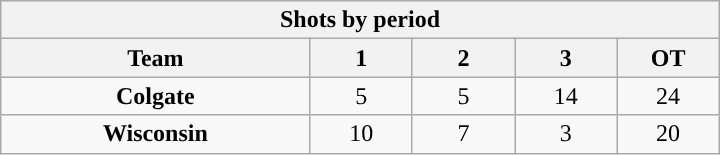<table class="wikitable" style="width:30em; text-align:right;">
<tr>
<th colspan=5>Shots by period</th>
</tr>
<tr>
<th style="width:10em;">Team</th>
<th style="width:3em;">1</th>
<th style="width:3em;">2</th>
<th style="width:3em;">3</th>
<th style="width:3em;">OT</th>
</tr>
<tr>
<td align=center><strong>Colgate</strong></td>
<td align=center>5</td>
<td align=center>5</td>
<td align=center>14</td>
<td align=center>24</td>
</tr>
<tr>
<td align=center><strong>Wisconsin</strong></td>
<td align=center>10</td>
<td align=center>7</td>
<td align=center>3</td>
<td align=center>20</td>
</tr>
</table>
